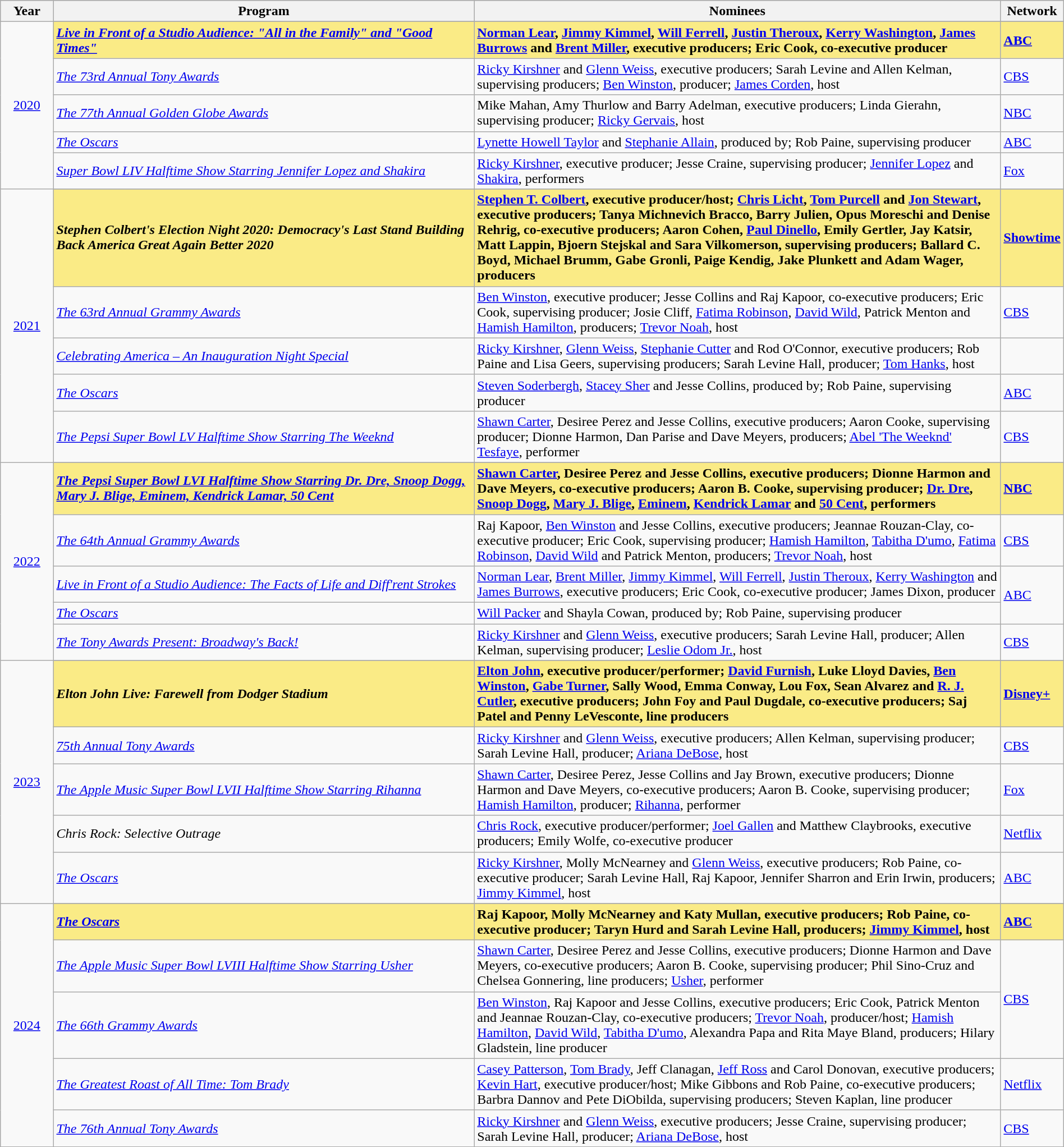<table class="wikitable" style="width:100%">
<tr style="background:#bebebe;">
<th width="5%">Year</th>
<th width="40%">Program</th>
<th width="50%">Nominees</th>
<th width="5%">Network</th>
</tr>
<tr>
<td rowspan="6" align=center><a href='#'>2020</a><br></td>
</tr>
<tr style="background:#FAEB86;">
<td><strong><em><a href='#'>Live in Front of a Studio Audience: "All in the Family" and "Good Times"</a></em></strong></td>
<td><strong><a href='#'>Norman Lear</a>, <a href='#'>Jimmy Kimmel</a>, <a href='#'>Will Ferrell</a>, <a href='#'>Justin Theroux</a>, <a href='#'>Kerry Washington</a>, <a href='#'>James Burrows</a> and <a href='#'>Brent Miller</a>, executive producers; Eric Cook, co-executive producer</strong></td>
<td><strong><a href='#'>ABC</a></strong></td>
</tr>
<tr>
<td><em><a href='#'>The 73rd Annual Tony Awards</a></em></td>
<td><a href='#'>Ricky Kirshner</a> and <a href='#'>Glenn Weiss</a>, executive producers; Sarah Levine and Allen Kelman, supervising producers; <a href='#'>Ben Winston</a>, producer; <a href='#'>James Corden</a>, host</td>
<td><a href='#'>CBS</a></td>
</tr>
<tr>
<td><em><a href='#'>The 77th Annual Golden Globe Awards</a></em></td>
<td>Mike Mahan, Amy Thurlow and Barry Adelman, executive producers; Linda Gierahn, supervising producer; <a href='#'>Ricky Gervais</a>, host</td>
<td><a href='#'>NBC</a></td>
</tr>
<tr>
<td><em><a href='#'>The Oscars</a></em></td>
<td><a href='#'>Lynette Howell Taylor</a> and <a href='#'>Stephanie Allain</a>, produced by; Rob Paine, supervising producer</td>
<td><a href='#'>ABC</a></td>
</tr>
<tr>
<td><em><a href='#'>Super Bowl LIV Halftime Show Starring Jennifer Lopez and Shakira</a></em></td>
<td><a href='#'>Ricky Kirshner</a>, executive producer; Jesse Craine, supervising producer; <a href='#'>Jennifer Lopez</a> and <a href='#'>Shakira</a>, performers</td>
<td><a href='#'>Fox</a></td>
</tr>
<tr>
<td rowspan="6" align=center><a href='#'>2021</a><br></td>
</tr>
<tr style="background:#FAEB86;">
<td><strong><em>Stephen Colbert's Election Night 2020: Democracy's Last Stand Building Back America Great Again Better 2020</em></strong></td>
<td><strong><a href='#'>Stephen T. Colbert</a>, executive producer/host; <a href='#'>Chris Licht</a>, <a href='#'>Tom Purcell</a> and <a href='#'>Jon Stewart</a>, executive producers; Tanya Michnevich Bracco, Barry Julien, Opus Moreschi and Denise Rehrig, co-executive producers; Aaron Cohen, <a href='#'>Paul Dinello</a>, Emily Gertler, Jay Katsir, Matt Lappin, Bjoern Stejskal and Sara Vilkomerson, supervising producers; Ballard C. Boyd, Michael Brumm, Gabe Gronli, Paige Kendig, Jake Plunkett and Adam Wager, producers</strong></td>
<td><strong><a href='#'>Showtime</a></strong></td>
</tr>
<tr>
<td><em><a href='#'>The 63rd Annual Grammy Awards</a></em></td>
<td><a href='#'>Ben Winston</a>, executive producer; Jesse Collins and Raj Kapoor, co-executive producers; Eric Cook, supervising producer; Josie Cliff, <a href='#'>Fatima Robinson</a>, <a href='#'>David Wild</a>, Patrick Menton and <a href='#'>Hamish Hamilton</a>, producers; <a href='#'>Trevor Noah</a>, host</td>
<td><a href='#'>CBS</a></td>
</tr>
<tr>
<td><em><a href='#'>Celebrating America – An Inauguration Night Special</a></em></td>
<td><a href='#'>Ricky Kirshner</a>, <a href='#'>Glenn Weiss</a>, <a href='#'>Stephanie Cutter</a> and Rod O'Connor, executive producers; Rob Paine and Lisa Geers, supervising producers; Sarah Levine Hall, producer; <a href='#'>Tom Hanks</a>, host</td>
<td></td>
</tr>
<tr>
<td><em><a href='#'>The Oscars</a></em></td>
<td><a href='#'>Steven Soderbergh</a>, <a href='#'>Stacey Sher</a> and Jesse Collins, produced by; Rob Paine, supervising producer</td>
<td><a href='#'>ABC</a></td>
</tr>
<tr>
<td><em><a href='#'>The Pepsi Super Bowl LV Halftime Show Starring The Weeknd</a></em></td>
<td><a href='#'>Shawn Carter</a>, Desiree Perez and Jesse Collins, executive producers; Aaron Cooke, supervising producer; Dionne Harmon, Dan Parise and Dave Meyers, producers; <a href='#'>Abel 'The Weeknd' Tesfaye</a>, performer</td>
<td><a href='#'>CBS</a></td>
</tr>
<tr>
<td rowspan="6" align=center><a href='#'>2022</a><br></td>
</tr>
<tr style="background:#FAEB86;">
<td><strong><em><a href='#'>The Pepsi Super Bowl LVI Halftime Show Starring Dr. Dre, Snoop Dogg, Mary J. Blige, Eminem, Kendrick Lamar, 50 Cent</a></em></strong></td>
<td><strong><a href='#'>Shawn Carter</a>, Desiree Perez and Jesse Collins, executive producers; Dionne Harmon and Dave Meyers, co-executive producers; Aaron B. Cooke, supervising producer; <a href='#'>Dr. Dre</a>, <a href='#'>Snoop Dogg</a>, <a href='#'>Mary J. Blige</a>, <a href='#'>Eminem</a>, <a href='#'>Kendrick Lamar</a> and <a href='#'>50 Cent</a>, performers</strong></td>
<td><strong><a href='#'>NBC</a></strong></td>
</tr>
<tr>
<td><em><a href='#'>The 64th Annual Grammy Awards</a></em></td>
<td>Raj Kapoor, <a href='#'>Ben Winston</a> and Jesse Collins, executive producers; Jeannae Rouzan-Clay, co-executive producer; Eric Cook, supervising producer; <a href='#'>Hamish Hamilton</a>, <a href='#'>Tabitha D'umo</a>, <a href='#'>Fatima Robinson</a>, <a href='#'>David Wild</a> and Patrick Menton, producers; <a href='#'>Trevor Noah</a>, host</td>
<td><a href='#'>CBS</a></td>
</tr>
<tr>
<td><em><a href='#'>Live in Front of a Studio Audience: The Facts of Life and Diff'rent Strokes</a></em></td>
<td><a href='#'>Norman Lear</a>, <a href='#'>Brent Miller</a>, <a href='#'>Jimmy Kimmel</a>, <a href='#'>Will Ferrell</a>, <a href='#'>Justin Theroux</a>, <a href='#'>Kerry Washington</a> and <a href='#'>James Burrows</a>, executive producers; Eric Cook, co-executive producer; James Dixon, producer</td>
<td rowspan="2"><a href='#'>ABC</a></td>
</tr>
<tr>
<td><em><a href='#'>The Oscars</a></em></td>
<td><a href='#'>Will Packer</a> and Shayla Cowan, produced by; Rob Paine, supervising producer</td>
</tr>
<tr>
<td><em><a href='#'>The Tony Awards Present: Broadway's Back!</a></em></td>
<td><a href='#'>Ricky Kirshner</a> and <a href='#'>Glenn Weiss</a>, executive producers; Sarah Levine Hall, producer; Allen Kelman, supervising producer; <a href='#'>Leslie Odom Jr.</a>, host</td>
<td><a href='#'>CBS</a></td>
</tr>
<tr>
<td rowspan="6" align=center><a href='#'>2023</a><br></td>
</tr>
<tr style="background:#FAEB86;">
<td><strong><em>Elton John Live: Farewell from Dodger Stadium</em></strong></td>
<td><strong><a href='#'>Elton John</a>, executive producer/performer; <a href='#'>David Furnish</a>, Luke Lloyd Davies, <a href='#'>Ben Winston</a>, <a href='#'>Gabe Turner</a>, Sally Wood, Emma Conway, Lou Fox, Sean Alvarez and <a href='#'>R. J. Cutler</a>, executive producers; John Foy and Paul Dugdale, co-executive producers; Saj Patel and Penny LeVesconte, line producers</strong></td>
<td><strong><a href='#'>Disney+</a></strong></td>
</tr>
<tr>
<td><em><a href='#'>75th Annual Tony Awards</a></em></td>
<td><a href='#'>Ricky Kirshner</a> and <a href='#'>Glenn Weiss</a>, executive producers; Allen Kelman, supervising producer; Sarah Levine Hall, producer; <a href='#'>Ariana DeBose</a>, host</td>
<td><a href='#'>CBS</a></td>
</tr>
<tr>
<td><em><a href='#'>The Apple Music Super Bowl LVII Halftime Show Starring Rihanna</a></em></td>
<td><a href='#'>Shawn Carter</a>, Desiree Perez, Jesse Collins and Jay Brown, executive producers; Dionne Harmon and Dave Meyers, co-executive producers; Aaron B. Cooke, supervising producer; <a href='#'>Hamish Hamilton</a>, producer; <a href='#'>Rihanna</a>, performer</td>
<td><a href='#'>Fox</a></td>
</tr>
<tr>
<td><em>Chris Rock: Selective Outrage</em></td>
<td><a href='#'>Chris Rock</a>, executive producer/performer; <a href='#'>Joel Gallen</a> and Matthew Claybrooks, executive producers; Emily Wolfe, co-executive producer</td>
<td><a href='#'>Netflix</a></td>
</tr>
<tr>
<td><em><a href='#'>The Oscars</a></em></td>
<td><a href='#'>Ricky Kirshner</a>, Molly McNearney and <a href='#'>Glenn Weiss</a>, executive producers; Rob Paine, co-executive producer; Sarah Levine Hall, Raj Kapoor, Jennifer Sharron and Erin Irwin, producers; <a href='#'>Jimmy Kimmel</a>, host</td>
<td><a href='#'>ABC</a></td>
</tr>
<tr>
<td rowspan="6" align=center><a href='#'>2024</a><br></td>
</tr>
<tr style="background:#FAEB86;">
<td><strong><em><a href='#'>The Oscars</a></em></strong></td>
<td><strong>Raj Kapoor, Molly McNearney and Katy Mullan, executive producers; Rob Paine, co-executive producer; Taryn Hurd and Sarah Levine Hall, producers; <a href='#'>Jimmy Kimmel</a>, host</strong></td>
<td><strong><a href='#'>ABC</a></strong></td>
</tr>
<tr>
<td><em><a href='#'>The Apple Music Super Bowl LVIII Halftime Show Starring Usher</a></em></td>
<td><a href='#'>Shawn Carter</a>, Desiree Perez and Jesse Collins, executive producers; Dionne Harmon and Dave Meyers, co-executive producers; Aaron B. Cooke, supervising producer; Phil Sino-Cruz and Chelsea Gonnering, line producers; <a href='#'>Usher</a>, performer</td>
<td rowspan="2"><a href='#'>CBS</a></td>
</tr>
<tr>
<td><em><a href='#'>The 66th Grammy Awards</a></em></td>
<td><a href='#'>Ben Winston</a>, Raj Kapoor and Jesse Collins, executive producers; Eric Cook, Patrick Menton and Jeannae Rouzan-Clay, co-executive producers; <a href='#'>Trevor Noah</a>, producer/host; <a href='#'>Hamish Hamilton</a>, <a href='#'>David Wild</a>, <a href='#'>Tabitha D'umo</a>, Alexandra Papa and Rita Maye Bland, producers; Hilary Gladstein, line producer</td>
</tr>
<tr>
<td><em><a href='#'>The Greatest Roast of All Time: Tom Brady</a></em></td>
<td><a href='#'>Casey Patterson</a>, <a href='#'>Tom Brady</a>, Jeff Clanagan, <a href='#'>Jeff Ross</a> and Carol Donovan, executive producers; <a href='#'>Kevin Hart</a>, executive producer/host; Mike Gibbons and Rob Paine, co-executive producers; Barbra Dannov and Pete DiObilda, supervising producers; Steven Kaplan, line producer</td>
<td><a href='#'>Netflix</a></td>
</tr>
<tr>
<td><em><a href='#'>The 76th Annual Tony Awards</a></em></td>
<td><a href='#'>Ricky Kirshner</a> and <a href='#'>Glenn Weiss</a>, executive producers; Jesse Craine, supervising producer; Sarah Levine Hall, producer; <a href='#'>Ariana DeBose</a>, host</td>
<td><a href='#'>CBS</a></td>
</tr>
</table>
